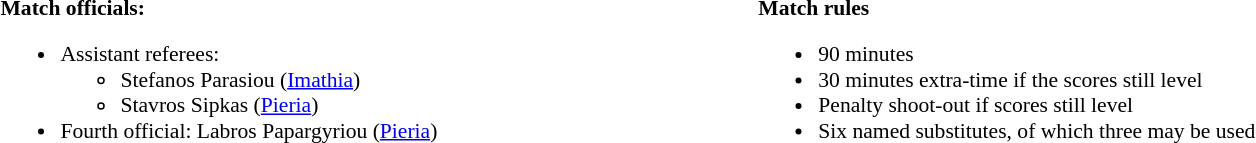<table style="width:100%;font-size:90%">
<tr>
<td><br><strong>Match officials:</strong><ul><li>Assistant referees:<ul><li>Stefanos Parasiou (<a href='#'>Imathia</a>)</li><li>Stavros Sipkas (<a href='#'>Pieria</a>)</li></ul></li><li>Fourth official: Labros Papargyriou (<a href='#'>Pieria</a>)</li></ul></td>
<td style="width:60%; vertical-align:top;"><br><strong>Match rules</strong><ul><li>90 minutes</li><li>30 minutes extra-time if the scores still level</li><li>Penalty shoot-out if scores still level</li><li>Six named substitutes, of which three may be used</li></ul></td>
</tr>
</table>
